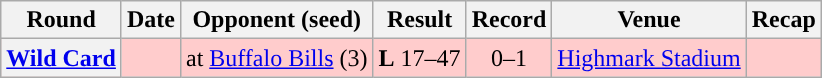<table class="wikitable" style="text-align:center">
<tr>
<th>Round</th>
<th>Date</th>
<th>Opponent (seed)</th>
<th>Result</th>
<th>Record</th>
<th>Venue</th>
<th>Recap</th>
</tr>
<tr style="background:#fcc">
<th><a href='#'>Wild Card</a></th>
<td></td>
<td>at <a href='#'>Buffalo Bills</a> (3)</td>
<td><strong>L</strong> 17–47</td>
<td>0–1</td>
<td><a href='#'>Highmark Stadium</a></td>
<td></td>
</tr>
</table>
